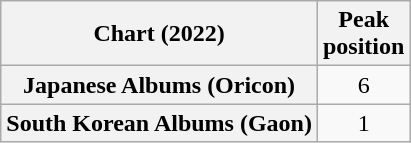<table class="wikitable sortable plainrowheaders" style="text-align:center">
<tr>
<th scope="col">Chart (2022)</th>
<th scope="col">Peak<br>position</th>
</tr>
<tr>
<th scope="row">Japanese Albums (Oricon)</th>
<td>6</td>
</tr>
<tr>
<th scope="row">South Korean Albums (Gaon)</th>
<td>1</td>
</tr>
</table>
